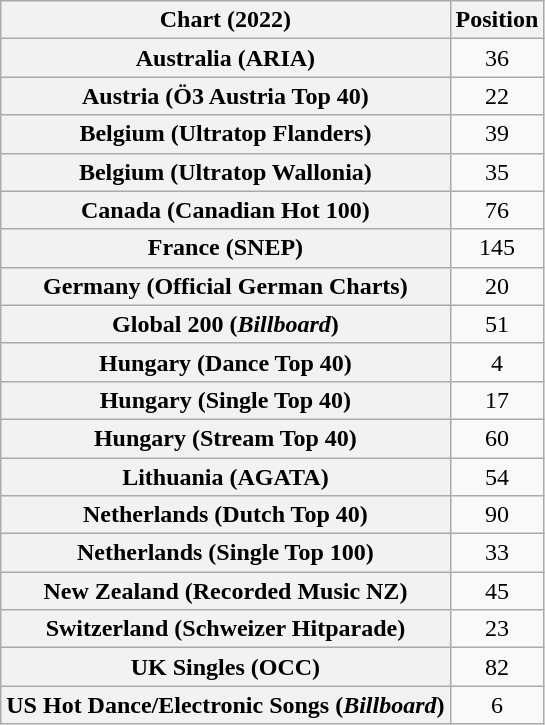<table class="wikitable sortable plainrowheaders" style="text-align:center">
<tr>
<th scope="col">Chart (2022)</th>
<th scope="col">Position</th>
</tr>
<tr>
<th scope="row">Australia (ARIA)</th>
<td>36</td>
</tr>
<tr>
<th scope="row">Austria (Ö3 Austria Top 40)</th>
<td>22</td>
</tr>
<tr>
<th scope="row">Belgium (Ultratop Flanders)</th>
<td>39</td>
</tr>
<tr>
<th scope="row">Belgium (Ultratop Wallonia)</th>
<td>35</td>
</tr>
<tr>
<th scope="row">Canada (Canadian Hot 100)</th>
<td>76</td>
</tr>
<tr>
<th scope="row">France (SNEP)</th>
<td>145</td>
</tr>
<tr>
<th scope="row">Germany (Official German Charts)</th>
<td>20</td>
</tr>
<tr>
<th scope="row">Global 200 (<em>Billboard</em>)</th>
<td>51</td>
</tr>
<tr>
<th scope="row">Hungary (Dance Top 40)</th>
<td>4</td>
</tr>
<tr>
<th scope="row">Hungary (Single Top 40)</th>
<td>17</td>
</tr>
<tr>
<th scope="row">Hungary (Stream Top 40)</th>
<td>60</td>
</tr>
<tr>
<th scope="row">Lithuania (AGATA)</th>
<td>54</td>
</tr>
<tr>
<th scope="row">Netherlands (Dutch Top 40)</th>
<td>90</td>
</tr>
<tr>
<th scope="row">Netherlands (Single Top 100)</th>
<td>33</td>
</tr>
<tr>
<th scope="row">New Zealand (Recorded Music NZ)</th>
<td>45</td>
</tr>
<tr>
<th scope="row">Switzerland (Schweizer Hitparade)</th>
<td>23</td>
</tr>
<tr>
<th scope="row">UK Singles (OCC)</th>
<td>82</td>
</tr>
<tr>
<th scope="row">US Hot Dance/Electronic Songs (<em>Billboard</em>)</th>
<td>6</td>
</tr>
</table>
